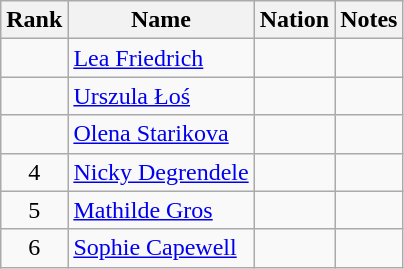<table class="wikitable sortable" style="text-align:center">
<tr>
<th>Rank</th>
<th>Name</th>
<th>Nation</th>
<th>Notes</th>
</tr>
<tr>
<td></td>
<td align=left><a href='#'>Lea Friedrich</a></td>
<td align=left></td>
<td></td>
</tr>
<tr>
<td></td>
<td align=left><a href='#'>Urszula Łoś</a></td>
<td align=left></td>
<td></td>
</tr>
<tr>
<td></td>
<td align=left><a href='#'>Olena Starikova</a></td>
<td align=left></td>
<td></td>
</tr>
<tr>
<td>4</td>
<td align=left><a href='#'>Nicky Degrendele</a></td>
<td align=left></td>
<td></td>
</tr>
<tr>
<td>5</td>
<td align=left><a href='#'>Mathilde Gros</a></td>
<td align=left></td>
<td></td>
</tr>
<tr>
<td>6</td>
<td align=left><a href='#'>Sophie Capewell</a></td>
<td align=left></td>
<td></td>
</tr>
</table>
